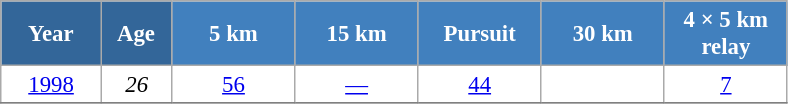<table class="wikitable" style="font-size:95%; text-align:center; border:grey solid 1px; border-collapse:collapse; background:#ffffff;">
<tr>
<th style="background-color:#369; color:white; width:60px;"> Year </th>
<th style="background-color:#369; color:white; width:40px;"> Age </th>
<th style="background-color:#4180be; color:white; width:75px;"> 5 km </th>
<th style="background-color:#4180be; color:white; width:75px;"> 15 km </th>
<th style="background-color:#4180be; color:white; width:75px;"> Pursuit </th>
<th style="background-color:#4180be; color:white; width:75px;"> 30 km </th>
<th style="background-color:#4180be; color:white; width:75px;"> 4 × 5 km <br> relay </th>
</tr>
<tr>
<td><a href='#'>1998</a></td>
<td><em>26</em></td>
<td><a href='#'>56</a></td>
<td><a href='#'>—</a></td>
<td><a href='#'>44</a></td>
<td><a href='#'></a></td>
<td><a href='#'>7</a></td>
</tr>
<tr>
</tr>
</table>
